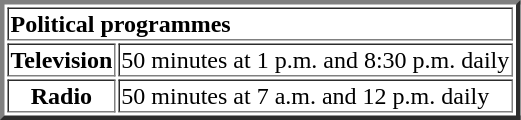<table border="3" style="margin-left: 3em;">
<tr>
<td colspan="2"><div><strong>Political programmes</strong></div></td>
</tr>
<tr>
<th scope="col">Television</th>
<td>50 minutes at 1 p.m. and 8:30 p.m. daily</td>
</tr>
<tr>
<th scope="row">Radio</th>
<td>50 minutes at 7 a.m. and 12 p.m. daily</td>
</tr>
</table>
